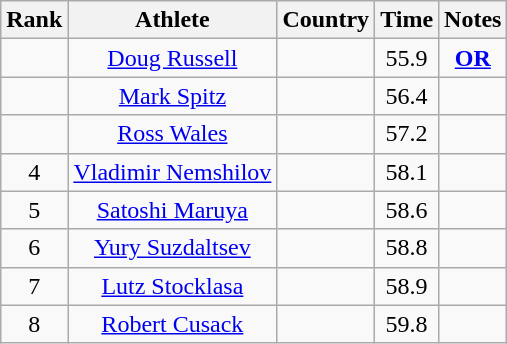<table class="wikitable sortable" style="text-align:center">
<tr>
<th>Rank</th>
<th>Athlete</th>
<th>Country</th>
<th>Time</th>
<th>Notes</th>
</tr>
<tr>
<td></td>
<td><a href='#'>Doug Russell</a></td>
<td align=left></td>
<td>55.9</td>
<td><strong><a href='#'>OR</a></strong></td>
</tr>
<tr>
<td></td>
<td><a href='#'>Mark Spitz</a></td>
<td align=left></td>
<td>56.4</td>
<td><strong>  </strong></td>
</tr>
<tr>
<td></td>
<td><a href='#'>Ross Wales</a></td>
<td align=left></td>
<td>57.2</td>
<td><strong> </strong></td>
</tr>
<tr>
<td>4</td>
<td><a href='#'>Vladimir Nemshilov</a></td>
<td align=left></td>
<td>58.1</td>
<td><strong> </strong></td>
</tr>
<tr>
<td>5</td>
<td><a href='#'>Satoshi Maruya</a></td>
<td align=left></td>
<td>58.6</td>
<td><strong> </strong></td>
</tr>
<tr>
<td>6</td>
<td><a href='#'>Yury Suzdaltsev</a></td>
<td align=left></td>
<td>58.8</td>
<td><strong> </strong></td>
</tr>
<tr>
<td>7</td>
<td><a href='#'>Lutz Stocklasa</a></td>
<td align=left></td>
<td>58.9</td>
<td><strong> </strong></td>
</tr>
<tr>
<td>8</td>
<td><a href='#'>Robert Cusack</a></td>
<td align=left></td>
<td>59.8</td>
<td><strong> </strong></td>
</tr>
</table>
